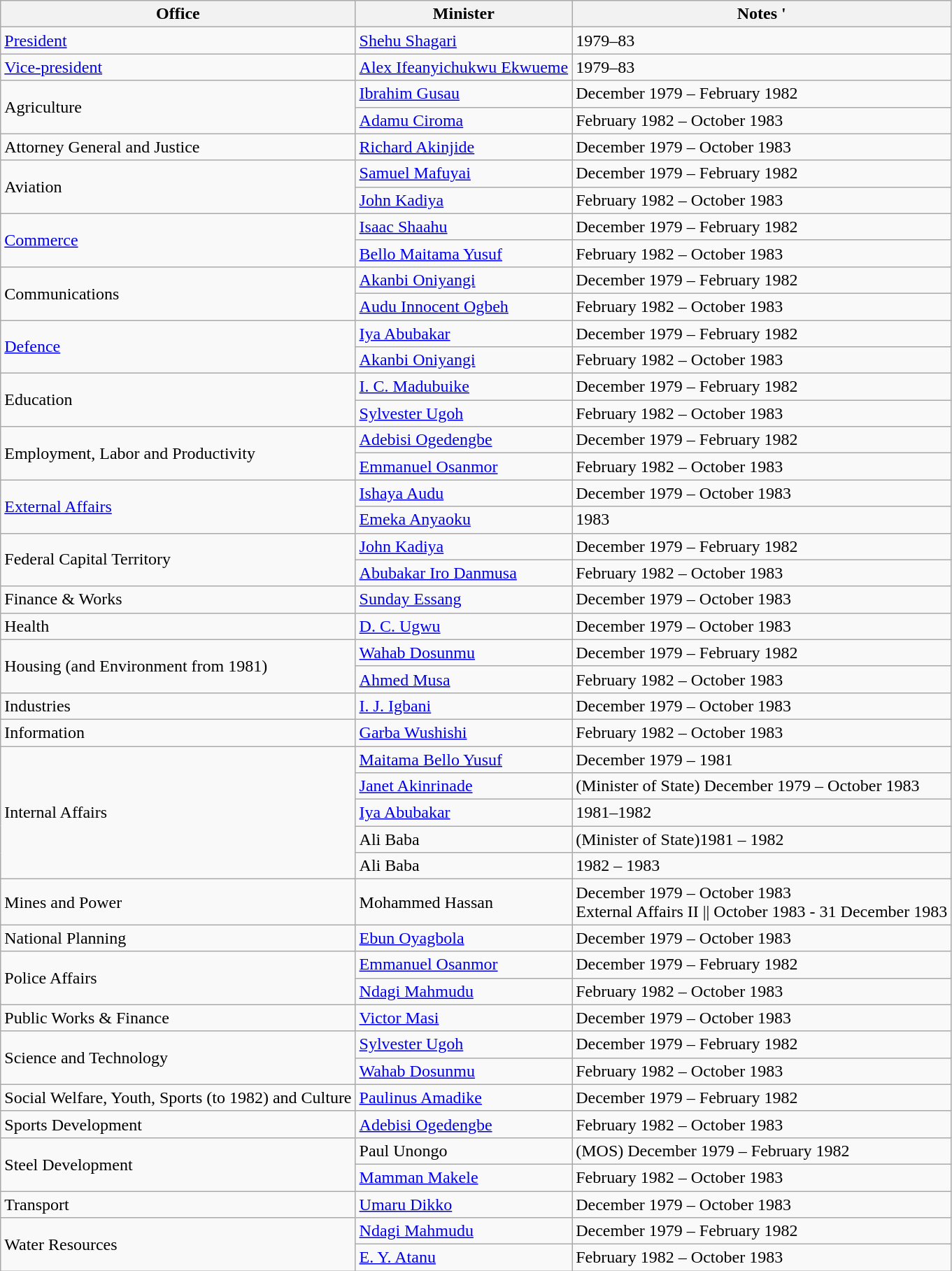<table class="wikitable sortable">
<tr>
<th>Office</th>
<th>Minister</th>
<th>Notes '</th>
</tr>
<tr>
<td><a href='#'>President</a></td>
<td><a href='#'>Shehu Shagari</a></td>
<td>1979–83</td>
</tr>
<tr>
<td><a href='#'>Vice-president</a></td>
<td><a href='#'>Alex Ifeanyichukwu Ekwueme</a></td>
<td>1979–83</td>
</tr>
<tr>
<td rowspan=2>Agriculture</td>
<td><a href='#'>Ibrahim Gusau</a></td>
<td>December 1979 – February 1982</td>
</tr>
<tr>
<td><a href='#'>Adamu Ciroma</a></td>
<td>February 1982 – October 1983</td>
</tr>
<tr>
<td>Attorney General and Justice</td>
<td><a href='#'>Richard Akinjide</a></td>
<td>December 1979 – October 1983</td>
</tr>
<tr>
<td rowspan=2>Aviation</td>
<td><a href='#'>Samuel Mafuyai</a></td>
<td>December 1979 – February 1982</td>
</tr>
<tr>
<td><a href='#'>John Kadiya</a></td>
<td>February 1982 – October 1983</td>
</tr>
<tr>
<td rowspan=2><a href='#'>Commerce</a></td>
<td><a href='#'>Isaac Shaahu</a></td>
<td>December 1979 – February 1982</td>
</tr>
<tr>
<td><a href='#'>Bello Maitama Yusuf</a></td>
<td>February 1982 – October 1983</td>
</tr>
<tr>
<td rowspan=2>Communications</td>
<td><a href='#'>Akanbi Oniyangi</a></td>
<td>December 1979 – February 1982</td>
</tr>
<tr>
<td><a href='#'>Audu Innocent Ogbeh</a></td>
<td>February 1982 – October 1983</td>
</tr>
<tr>
<td rowspan=2><a href='#'>Defence</a></td>
<td><a href='#'>Iya Abubakar</a></td>
<td>December 1979 – February 1982</td>
</tr>
<tr>
<td><a href='#'>Akanbi Oniyangi</a></td>
<td>February 1982 – October 1983 </td>
</tr>
<tr>
<td rowspan=2>Education</td>
<td><a href='#'>I. C. Madubuike</a></td>
<td>December 1979 – February 1982</td>
</tr>
<tr>
<td><a href='#'>Sylvester Ugoh</a></td>
<td>February 1982 – October 1983</td>
</tr>
<tr>
<td rowspan=2>Employment, Labor and Productivity</td>
<td><a href='#'>Adebisi Ogedengbe</a></td>
<td>December 1979 – February 1982</td>
</tr>
<tr>
<td><a href='#'>Emmanuel Osanmor</a></td>
<td>February 1982 – October 1983</td>
</tr>
<tr>
<td rowspan=2><a href='#'>External Affairs</a></td>
<td><a href='#'>Ishaya Audu</a></td>
<td>December 1979 – October 1983</td>
</tr>
<tr>
<td><a href='#'>Emeka Anyaoku</a></td>
<td>1983 </td>
</tr>
<tr>
<td rowspan=2>Federal Capital Territory</td>
<td><a href='#'>John Kadiya</a></td>
<td>December 1979 – February 1982</td>
</tr>
<tr>
<td><a href='#'>Abubakar Iro Danmusa</a></td>
<td>February 1982 – October 1983</td>
</tr>
<tr>
<td>Finance & Works</td>
<td><a href='#'>Sunday Essang</a></td>
<td>December 1979 – October 1983</td>
</tr>
<tr>
<td>Health</td>
<td><a href='#'>D. C. Ugwu</a></td>
<td>December 1979 – October 1983</td>
</tr>
<tr>
<td rowspan=2>Housing (and Environment from 1981)</td>
<td><a href='#'>Wahab Dosunmu</a></td>
<td>December 1979 – February 1982</td>
</tr>
<tr>
<td><a href='#'>Ahmed Musa</a></td>
<td>February 1982 – October 1983</td>
</tr>
<tr>
<td>Industries</td>
<td><a href='#'>I. J. Igbani</a></td>
<td>December 1979 – October 1983</td>
</tr>
<tr>
<td>Information</td>
<td><a href='#'>Garba Wushishi</a></td>
<td>February 1982 – October 1983</td>
</tr>
<tr>
<td rowspan=5>Internal Affairs</td>
<td><a href='#'>Maitama Bello Yusuf</a></td>
<td>December 1979 – 1981</td>
</tr>
<tr>
<td><a href='#'>Janet Akinrinade</a></td>
<td>(Minister of State) December 1979 – October 1983</td>
</tr>
<tr>
<td><a href='#'>Iya Abubakar</a></td>
<td>1981–1982</td>
</tr>
<tr>
<td>Ali Baba</td>
<td>(Minister of State)1981 – 1982</td>
</tr>
<tr>
<td>Ali Baba</td>
<td>1982 – 1983</td>
</tr>
<tr>
<td>Mines and Power</td>
<td><span>Mohammed Hassan</span></td>
<td>December 1979 – October 1983<br>External Affairs II || October 1983 
- 31 December 1983 </td>
</tr>
<tr>
<td>National Planning</td>
<td><a href='#'>Ebun Oyagbola</a></td>
<td>December 1979 – October 1983</td>
</tr>
<tr>
<td rowspan=2>Police Affairs</td>
<td><a href='#'>Emmanuel Osanmor</a></td>
<td>December 1979 – February 1982</td>
</tr>
<tr>
<td><a href='#'>Ndagi Mahmudu</a></td>
<td>February 1982 – October 1983</td>
</tr>
<tr>
<td>Public Works & Finance</td>
<td><a href='#'>Victor Masi</a></td>
<td>December 1979 – October 1983</td>
</tr>
<tr>
<td rowspan=2>Science and Technology</td>
<td><a href='#'>Sylvester Ugoh</a></td>
<td>December 1979 – February 1982</td>
</tr>
<tr>
<td><a href='#'>Wahab Dosunmu</a></td>
<td>February 1982 – October 1983</td>
</tr>
<tr>
<td>Social Welfare, Youth, Sports (to 1982) and Culture</td>
<td><a href='#'>Paulinus Amadike</a></td>
<td>December 1979 – February 1982</td>
</tr>
<tr>
<td>Sports Development</td>
<td><a href='#'>Adebisi Ogedengbe</a></td>
<td>February 1982 – October 1983</td>
</tr>
<tr>
<td rowspan=2>Steel Development</td>
<td>Paul Unongo</td>
<td>(MOS) December 1979 – February 1982</td>
</tr>
<tr>
<td><a href='#'>Mamman Makele</a></td>
<td>February 1982 – October 1983</td>
</tr>
<tr>
<td>Transport</td>
<td><a href='#'>Umaru Dikko</a></td>
<td>December 1979 – October 1983</td>
</tr>
<tr>
<td rowspan=2>Water Resources</td>
<td><a href='#'>Ndagi Mahmudu</a></td>
<td>December 1979 – February 1982</td>
</tr>
<tr>
<td><a href='#'>E. Y. Atanu</a></td>
<td>February 1982 – October 1983</td>
</tr>
</table>
